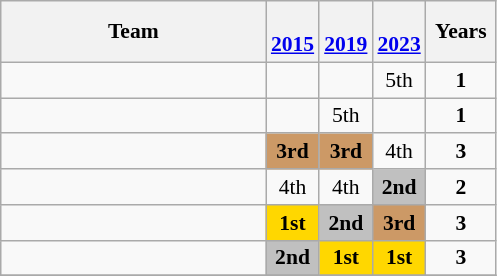<table class="wikitable" style="text-align:center; font-size:90%">
<tr>
<th width=170>Team</th>
<th width=25><br><a href='#'>2015</a></th>
<th width=25><br><a href='#'>2019</a></th>
<th width=25><br><a href='#'>2023</a></th>
<th width=40>Years</th>
</tr>
<tr>
<td align=left></td>
<td></td>
<td></td>
<td>5th</td>
<td><strong>1</strong></td>
</tr>
<tr>
<td align=left></td>
<td></td>
<td>5th</td>
<td></td>
<td><strong>1</strong></td>
</tr>
<tr>
<td align=left></td>
<td bgcolor=cc9966><strong>3rd</strong></td>
<td bgcolor=cc9966><strong>3rd</strong></td>
<td>4th</td>
<td><strong>3</strong></td>
</tr>
<tr>
<td align=left></td>
<td>4th</td>
<td>4th</td>
<td bgcolor=silver><strong>2nd</strong></td>
<td><strong>2</strong></td>
</tr>
<tr>
<td align=left></td>
<td bgcolor=gold><strong>1st</strong></td>
<td bgcolor=silver><strong>2nd</strong></td>
<td bgcolor=cc9966><strong>3rd</strong></td>
<td><strong>3</strong></td>
</tr>
<tr>
<td align=left></td>
<td bgcolor=silver><strong>2nd</strong></td>
<td bgcolor=gold><strong>1st</strong></td>
<td bgcolor=gold><strong>1st</strong></td>
<td><strong>3</strong></td>
</tr>
<tr>
</tr>
</table>
